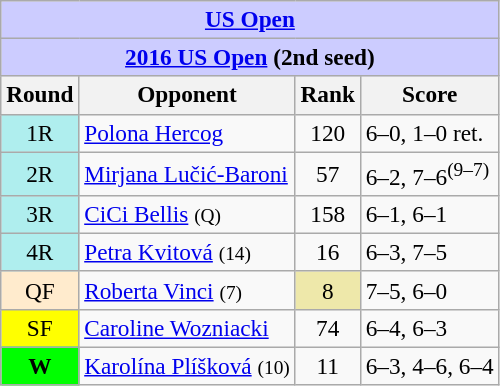<table class="wikitable nowrap" style=font-size:97%>
<tr>
<th colspan=4 style="background:#ccf;"><a href='#'>US Open</a></th>
</tr>
<tr>
<th colspan=4 style="background:#ccf;"><a href='#'>2016 US Open</a> (2nd seed)</th>
</tr>
<tr>
<th>Round</th>
<th>Opponent</th>
<th>Rank</th>
<th>Score</th>
</tr>
<tr>
<td align=center bgcolor=afeeee>1R</td>
<td> <a href='#'>Polona Hercog</a></td>
<td align="center">120</td>
<td>6–0, 1–0 ret.</td>
</tr>
<tr>
<td align=center bgcolor=afeeee>2R</td>
<td> <a href='#'>Mirjana Lučić-Baroni</a></td>
<td align="center">57</td>
<td>6–2, 7–6<sup>(9–7)</sup></td>
</tr>
<tr>
<td align=center bgcolor=afeeee>3R</td>
<td> <a href='#'>CiCi Bellis</a> <small>(Q)</small></td>
<td align="center">158</td>
<td>6–1, 6–1</td>
</tr>
<tr>
<td align=center bgcolor=afeeee>4R</td>
<td> <a href='#'>Petra Kvitová</a> <small>(14)</small></td>
<td align="center">16</td>
<td>6–3, 7–5</td>
</tr>
<tr>
<td align=center bgcolor=ffebcd>QF</td>
<td> <a href='#'>Roberta Vinci</a> <small>(7)</small></td>
<td align="center" bgcolor=EEE8AA>8</td>
<td>7–5, 6–0</td>
</tr>
<tr>
<td align=center bgcolor=yellow>SF</td>
<td> <a href='#'>Caroline Wozniacki</a></td>
<td align="center">74</td>
<td>6–4, 6–3</td>
</tr>
<tr>
<td align=center bgcolor=lime><strong>W</strong></td>
<td> <a href='#'>Karolína Plíšková</a> <small>(10)</small></td>
<td align="center">11</td>
<td>6–3, 4–6, 6–4</td>
</tr>
</table>
